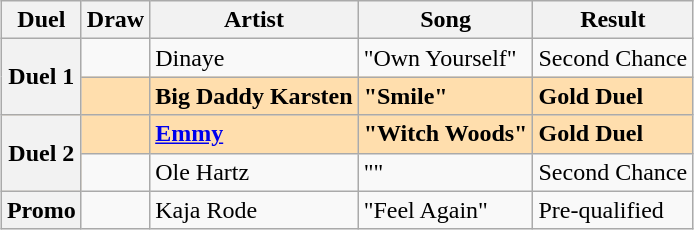<table class="wikitable sortable" style="margin:1em auto 1em auto">
<tr>
<th scope="col">Duel</th>
<th scope="col">Draw</th>
<th scope="col">Artist</th>
<th scope="col">Song</th>
<th scope="col">Result</th>
</tr>
<tr>
<th scope="row" rowspan="2">Duel 1</th>
<td></td>
<td>Dinaye</td>
<td>"Own Yourself"</td>
<td>Second Chance</td>
</tr>
<tr style="background: navajowhite; font-weight: bold;">
<td></td>
<td>Big Daddy Karsten</td>
<td>"Smile"</td>
<td>Gold Duel</td>
</tr>
<tr style="background: navajowhite; font-weight: bold;">
<th scope="row" rowspan="2">Duel 2</th>
<td></td>
<td><a href='#'>Emmy</a></td>
<td>"Witch Woods"</td>
<td>Gold Duel</td>
</tr>
<tr>
<td></td>
<td>Ole Hartz</td>
<td>""</td>
<td>Second Chance</td>
</tr>
<tr>
<th scope="row">Promo</th>
<td></td>
<td>Kaja Rode</td>
<td>"Feel Again"</td>
<td>Pre-qualified</td>
</tr>
</table>
